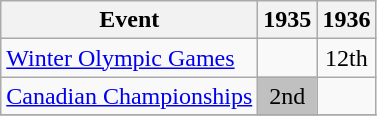<table class="wikitable">
<tr>
<th>Event</th>
<th>1935</th>
<th>1936</th>
</tr>
<tr>
<td><a href='#'>Winter Olympic Games</a></td>
<td></td>
<td align="center">12th</td>
</tr>
<tr>
<td><a href='#'>Canadian Championships</a></td>
<td align="center" bgcolor="silver">2nd</td>
<td></td>
</tr>
<tr>
</tr>
</table>
